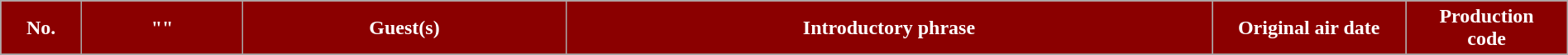<table class="wikitable plainrowheaders" style="width:100%; margin:auto;">
<tr>
<th style="background-color: #8B0000; color:#ffffff" width=5%><abbr>No.</abbr></th>
<th style="background-color: #8B0000; color:#ffffff" width=10%>"<a href='#'></a>"</th>
<th style="background-color: #8B0000; color:#ffffff" width=20%>Guest(s)</th>
<th style="background-color: #8B0000; color:#ffffff" width=40%>Introductory phrase</th>
<th style="background-color: #8B0000; color:#ffffff" width=12%>Original air date</th>
<th style="background-color: #8B0000; color:#ffffff" width=10%>Production <br> code</th>
</tr>
<tr>
</tr>
</table>
